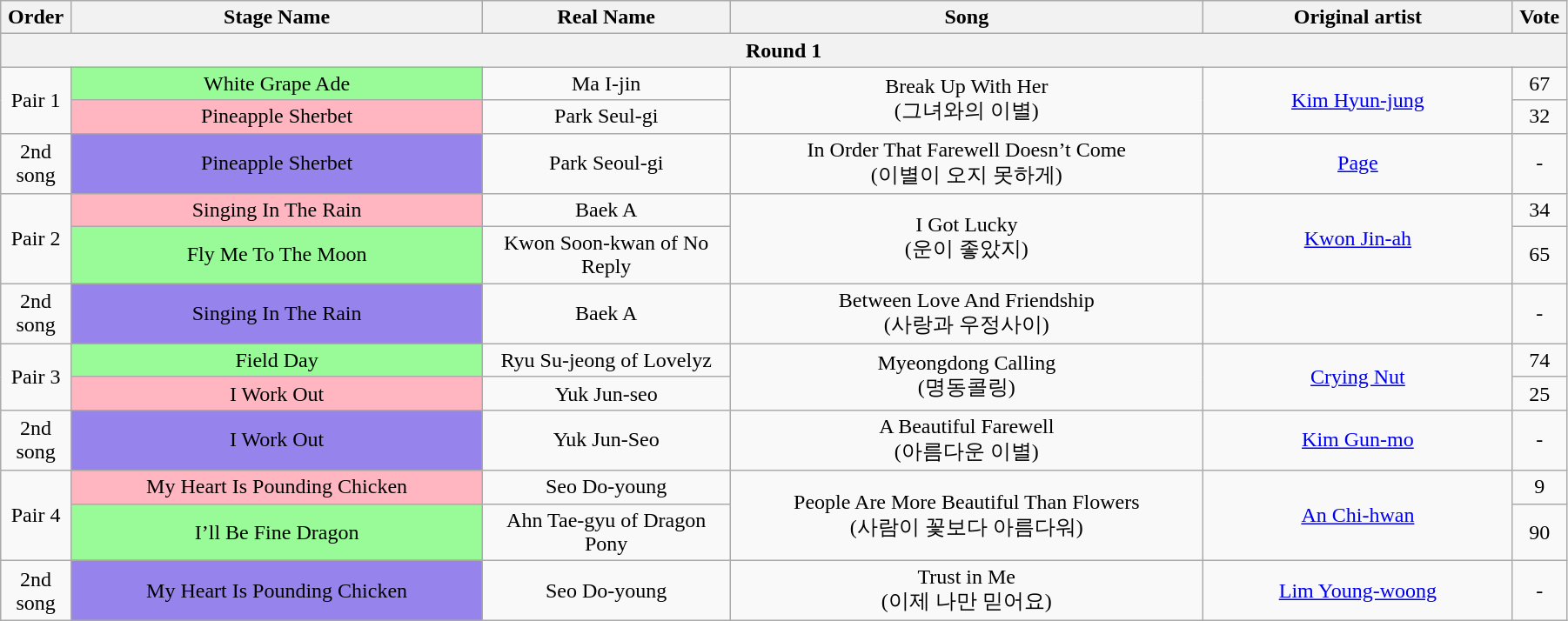<table class="wikitable" style="text-align:center; width:95%;">
<tr>
<th style="width:1%;">Order</th>
<th style="width:20%;">Stage Name</th>
<th style="width:12%;">Real Name</th>
<th style="width:23%;">Song</th>
<th style="width:15%;">Original artist</th>
<th style="width:1%;">Vote</th>
</tr>
<tr>
<th colspan=6>Round 1</th>
</tr>
<tr>
<td rowspan=2>Pair 1</td>
<td bgcolor="palegreen">White Grape Ade</td>
<td>Ma I-jin</td>
<td rowspan=2>Break Up With Her<br>(그녀와의 이별)</td>
<td rowspan=2><a href='#'>Kim Hyun-jung</a></td>
<td>67</td>
</tr>
<tr>
<td bgcolor="lightpink">Pineapple Sherbet</td>
<td>Park Seul-gi</td>
<td>32</td>
</tr>
<tr>
<td>2nd song</td>
<td bgcolor="#9683EC">Pineapple Sherbet</td>
<td>Park Seoul-gi</td>
<td>In Order That Farewell Doesn’t Come<br>(이별이 오지 못하게)</td>
<td><a href='#'>Page</a></td>
<td>-</td>
</tr>
<tr>
<td rowspan=2>Pair 2</td>
<td bgcolor="lightpink">Singing In The Rain</td>
<td>Baek A</td>
<td rowspan=2>I Got Lucky<br>(운이 좋았지)</td>
<td rowspan=2><a href='#'>Kwon Jin-ah</a></td>
<td>34</td>
</tr>
<tr>
<td bgcolor="palegreen">Fly Me To The Moon</td>
<td>Kwon Soon-kwan of No Reply</td>
<td>65</td>
</tr>
<tr>
<td>2nd song</td>
<td bgcolor="#9683EC">Singing In The Rain</td>
<td>Baek A</td>
<td>Between Love And Friendship<br>(사랑과 우정사이)</td>
<td></td>
<td>-</td>
</tr>
<tr>
<td rowspan=2>Pair 3</td>
<td bgcolor="palegreen">Field Day</td>
<td>Ryu Su-jeong of Lovelyz</td>
<td rowspan=2>Myeongdong Calling<br>(명동콜링)</td>
<td rowspan=2><a href='#'>Crying Nut</a></td>
<td>74</td>
</tr>
<tr>
<td bgcolor="lightpink">I Work Out</td>
<td>Yuk Jun-seo</td>
<td>25</td>
</tr>
<tr>
<td>2nd song</td>
<td bgcolor="#9683EC">I Work Out</td>
<td>Yuk Jun-Seo</td>
<td>A Beautiful Farewell<br>(아름다운 이별)</td>
<td><a href='#'>Kim Gun-mo</a></td>
<td>-</td>
</tr>
<tr>
<td rowspan=2>Pair 4</td>
<td bgcolor="lightpink">My Heart Is Pounding Chicken</td>
<td>Seo Do-young</td>
<td rowspan=2>People Are More Beautiful Than Flowers<br>(사람이 꽃보다 아름다워)</td>
<td rowspan=2><a href='#'>An Chi-hwan</a></td>
<td>9</td>
</tr>
<tr>
<td bgcolor="palegreen">I’ll Be Fine Dragon</td>
<td>Ahn Tae-gyu of Dragon Pony</td>
<td>90</td>
</tr>
<tr>
<td>2nd song</td>
<td bgcolor="#9683EC">My Heart Is Pounding Chicken</td>
<td>Seo Do-young</td>
<td>Trust in Me<br>(이제 나만 믿어요)</td>
<td><a href='#'>Lim Young-woong</a></td>
<td>-</td>
</tr>
</table>
